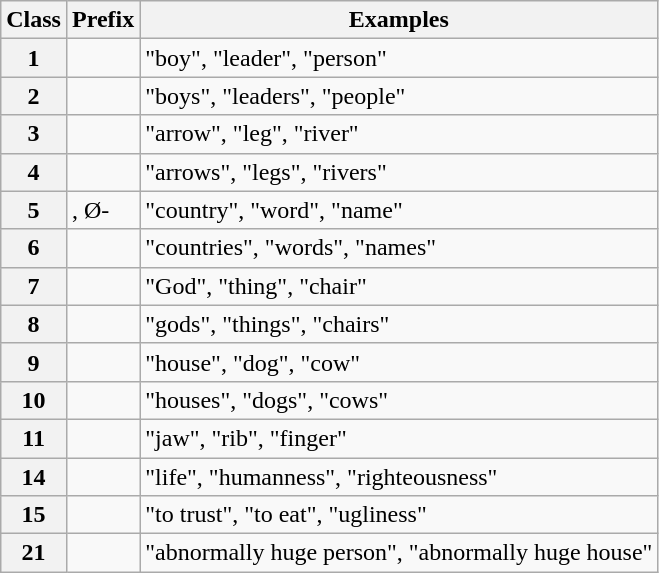<table class="wikitable">
<tr>
<th>Class</th>
<th>Prefix</th>
<th>Examples</th>
</tr>
<tr>
<th>1</th>
<td></td>
<td> "boy",  "leader",  "person"</td>
</tr>
<tr>
<th>2</th>
<td></td>
<td> "boys",  "leaders",  "people"</td>
</tr>
<tr>
<th>3</th>
<td></td>
<td> "arrow",  "leg",  "river"</td>
</tr>
<tr>
<th>4</th>
<td></td>
<td> "arrows",  "legs",  "rivers"</td>
</tr>
<tr>
<th>5</th>
<td>, Ø-</td>
<td> "country",  "word",  "name"</td>
</tr>
<tr>
<th>6</th>
<td></td>
<td> "countries",  "words",  "names"</td>
</tr>
<tr>
<th>7</th>
<td></td>
<td> "God",  "thing",  "chair"</td>
</tr>
<tr>
<th>8</th>
<td></td>
<td> "gods",  "things",  "chairs"</td>
</tr>
<tr>
<th>9</th>
<td></td>
<td> "house",  "dog",  "cow"</td>
</tr>
<tr>
<th>10</th>
<td></td>
<td> "houses",  "dogs",  "cows"</td>
</tr>
<tr>
<th>11</th>
<td></td>
<td> "jaw",  "rib",  "finger"</td>
</tr>
<tr>
<th>14</th>
<td></td>
<td> "life",  "humanness",  "righteousness"</td>
</tr>
<tr>
<th>15</th>
<td></td>
<td> "to trust",  "to eat",  "ugliness"</td>
</tr>
<tr>
<th>21</th>
<td></td>
<td> "abnormally huge person",  "abnormally huge house"</td>
</tr>
</table>
